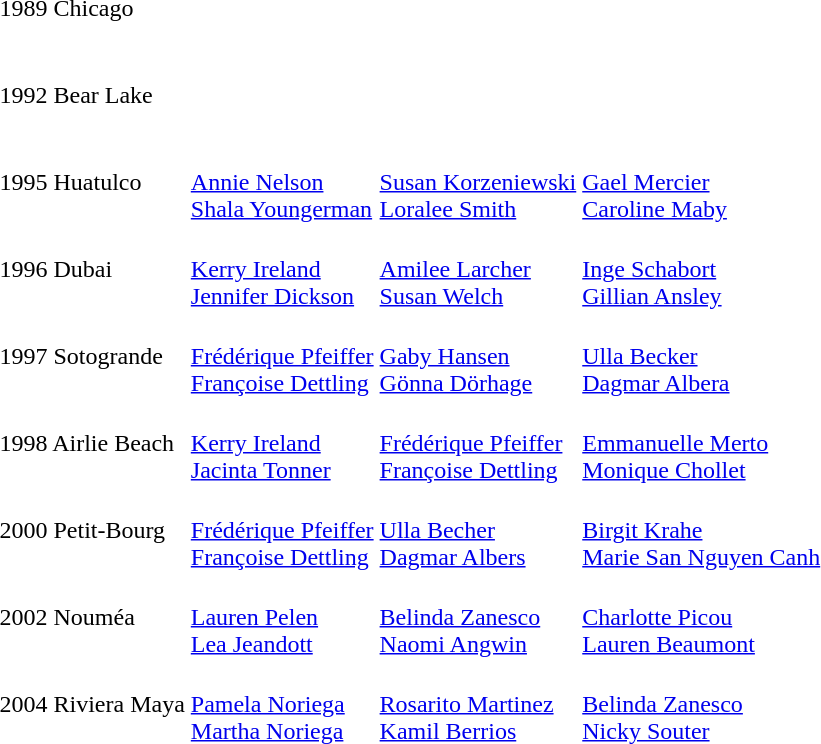<table>
<tr>
<td>1989 Chicago</td>
<td><br> <br> </td>
<td><br> <br> </td>
<td><br> <br> </td>
</tr>
<tr>
<td>1992 Bear Lake</td>
<td><br> <br> </td>
<td><br> <br> </td>
<td><br> <br> </td>
</tr>
<tr>
<td>1995 Huatulco</td>
<td><br><a href='#'>Annie Nelson</a><br><a href='#'>Shala Youngerman</a></td>
<td><br><a href='#'>Susan Korzeniewski</a><br><a href='#'>Loralee Smith</a></td>
<td><br><a href='#'>Gael Mercier</a><br><a href='#'>Caroline Maby</a></td>
</tr>
<tr>
<td>1996 Dubai</td>
<td><br><a href='#'>Kerry Ireland</a><br><a href='#'>Jennifer Dickson</a></td>
<td><br><a href='#'>Amilee Larcher</a><br><a href='#'>Susan Welch</a></td>
<td><br><a href='#'>Inge Schabort</a><br><a href='#'>Gillian Ansley</a></td>
</tr>
<tr>
<td>1997 Sotogrande</td>
<td><br><a href='#'>Frédérique Pfeiffer</a><br><a href='#'>Françoise Dettling</a></td>
<td><br><a href='#'>Gaby Hansen</a><br><a href='#'>Gönna Dörhage</a></td>
<td><br><a href='#'>Ulla Becker</a><br><a href='#'>Dagmar Albera</a></td>
</tr>
<tr>
<td>1998 Airlie Beach</td>
<td><br><a href='#'>Kerry Ireland</a><br><a href='#'>Jacinta Tonner</a></td>
<td><br><a href='#'>Frédérique Pfeiffer</a><br><a href='#'>Françoise Dettling</a></td>
<td><br><a href='#'>Emmanuelle Merto</a><br><a href='#'>Monique Chollet</a></td>
</tr>
<tr>
<td>2000 Petit-Bourg</td>
<td><br><a href='#'>Frédérique Pfeiffer</a><br><a href='#'>Françoise Dettling</a></td>
<td><br><a href='#'>Ulla Becher</a><br><a href='#'>Dagmar Albers</a></td>
<td><br><a href='#'>Birgit Krahe</a><br><a href='#'>Marie San Nguyen Canh</a></td>
</tr>
<tr>
<td>2002 Nouméa</td>
<td><br><a href='#'>Lauren Pelen</a><br><a href='#'>Lea Jeandott</a></td>
<td><br><a href='#'>Belinda Zanesco</a><br><a href='#'>Naomi Angwin</a></td>
<td><br><a href='#'>Charlotte Picou</a><br><a href='#'>Lauren Beaumont</a></td>
</tr>
<tr>
<td>2004 Riviera Maya</td>
<td><br><a href='#'>Pamela Noriega</a><br><a href='#'>Martha Noriega</a></td>
<td><br><a href='#'>Rosarito Martinez</a><br><a href='#'>Kamil Berrios</a></td>
<td><br><a href='#'>Belinda Zanesco</a><br><a href='#'>Nicky Souter</a></td>
</tr>
</table>
